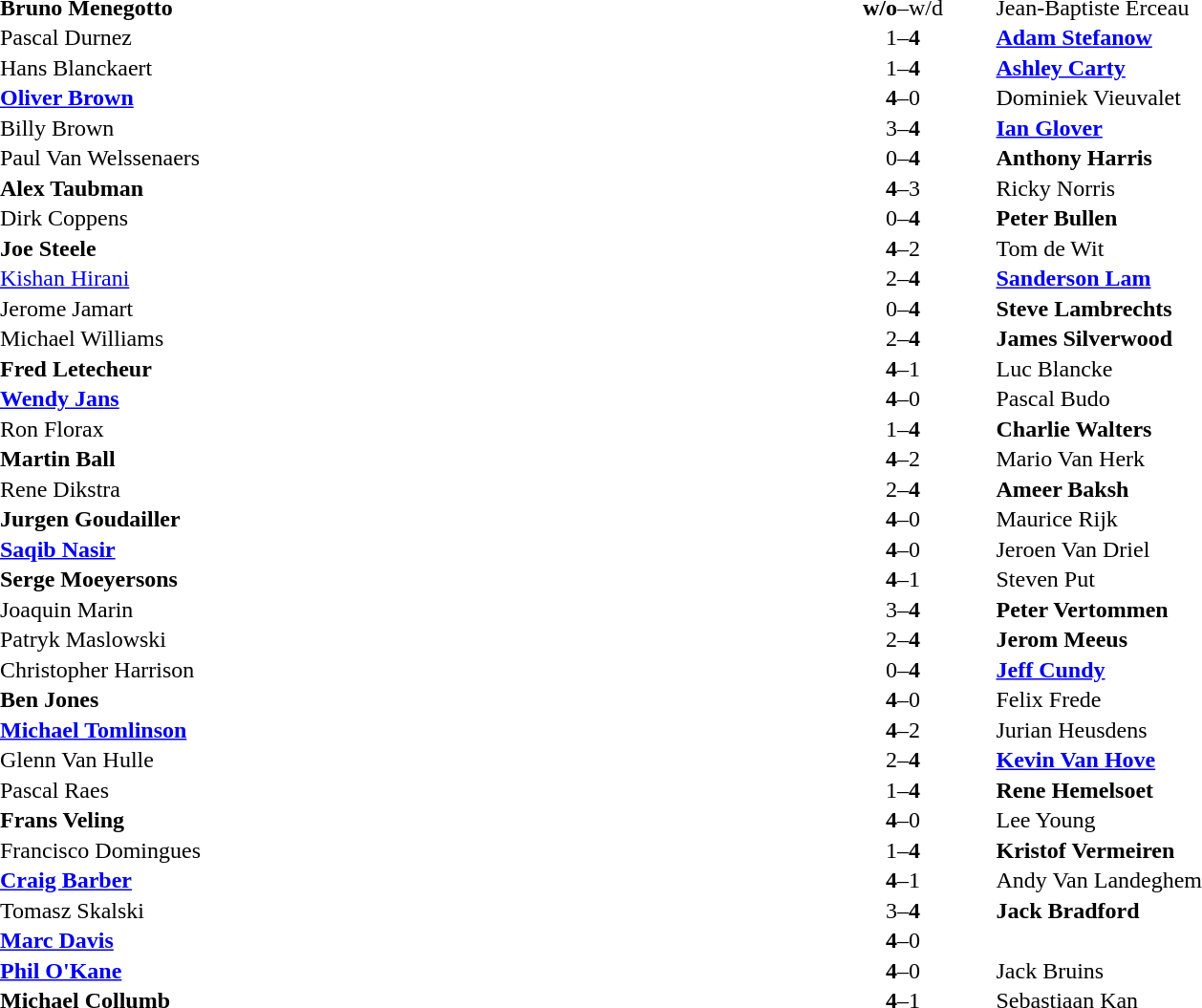<table width="100%" cellspacing="1">
<tr>
<th width=45%></th>
<th width=10%></th>
<th width=45%></th>
</tr>
<tr>
<td> <strong>Bruno Menegotto</strong></td>
<td align="center"><strong>w/o</strong>–w/d</td>
<td> Jean-Baptiste Erceau</td>
</tr>
<tr>
<td> Pascal Durnez</td>
<td align="center">1–<strong>4</strong></td>
<td> <strong><a href='#'>Adam Stefanow</a></strong></td>
</tr>
<tr>
<td> Hans Blanckaert</td>
<td align="center">1–<strong>4</strong></td>
<td> <strong><a href='#'>Ashley Carty</a></strong></td>
</tr>
<tr>
<td> <strong><a href='#'>Oliver Brown</a></strong></td>
<td align="center"><strong>4</strong>–0</td>
<td> Dominiek Vieuvalet</td>
</tr>
<tr>
<td> Billy Brown</td>
<td align="center">3–<strong>4</strong></td>
<td> <strong><a href='#'>Ian Glover</a></strong></td>
</tr>
<tr>
<td> Paul Van Welssenaers</td>
<td align="center">0–<strong>4</strong></td>
<td> <strong>Anthony Harris</strong></td>
</tr>
<tr>
<td> <strong>Alex Taubman</strong></td>
<td align="center"><strong>4</strong>–3</td>
<td> Ricky Norris</td>
</tr>
<tr>
<td> Dirk Coppens</td>
<td align="center">0–<strong>4</strong></td>
<td> <strong>Peter Bullen</strong></td>
</tr>
<tr>
<td> <strong>Joe Steele</strong></td>
<td align="center"><strong>4</strong>–2</td>
<td> Tom de Wit</td>
</tr>
<tr>
<td> <a href='#'>Kishan Hirani</a></td>
<td align="center">2–<strong>4</strong></td>
<td> <strong><a href='#'>Sanderson Lam</a></strong></td>
</tr>
<tr>
<td> Jerome Jamart</td>
<td align="center">0–<strong>4</strong></td>
<td> <strong>Steve Lambrechts</strong></td>
</tr>
<tr>
<td> Michael Williams</td>
<td align="center">2–<strong>4</strong></td>
<td> <strong>James Silverwood</strong></td>
</tr>
<tr>
<td> <strong>Fred Letecheur</strong></td>
<td align="center"><strong>4</strong>–1</td>
<td> Luc Blancke</td>
</tr>
<tr>
<td> <strong><a href='#'>Wendy Jans</a></strong></td>
<td align="center"><strong>4</strong>–0</td>
<td> Pascal Budo</td>
</tr>
<tr>
<td> Ron Florax</td>
<td align="center">1–<strong>4</strong></td>
<td> <strong>Charlie Walters</strong></td>
</tr>
<tr>
<td> <strong>Martin Ball</strong></td>
<td align="center"><strong>4</strong>–2</td>
<td> Mario Van Herk</td>
</tr>
<tr>
<td> Rene Dikstra</td>
<td align="center">2–<strong>4</strong></td>
<td> <strong>Ameer Baksh</strong></td>
</tr>
<tr>
<td> <strong>Jurgen Goudailler</strong></td>
<td align="center"><strong>4</strong>–0</td>
<td> Maurice Rijk</td>
</tr>
<tr>
<td> <strong><a href='#'>Saqib Nasir</a></strong></td>
<td align="center"><strong>4</strong>–0</td>
<td> Jeroen Van Driel</td>
</tr>
<tr>
<td> <strong>Serge Moeyersons</strong></td>
<td align="center"><strong>4</strong>–1</td>
<td> Steven Put</td>
</tr>
<tr>
<td> Joaquin Marin</td>
<td align="center">3–<strong>4</strong></td>
<td> <strong>Peter Vertommen</strong></td>
</tr>
<tr>
<td> Patryk Maslowski</td>
<td align="center">2–<strong>4</strong></td>
<td> <strong>Jerom Meeus</strong></td>
</tr>
<tr>
<td> Christopher Harrison</td>
<td align="center">0–<strong>4</strong></td>
<td> <strong><a href='#'>Jeff Cundy</a></strong></td>
</tr>
<tr>
<td> <strong>Ben Jones</strong></td>
<td align="center"><strong>4</strong>–0</td>
<td> Felix Frede</td>
</tr>
<tr>
<td> <strong><a href='#'>Michael Tomlinson</a></strong></td>
<td align="center"><strong>4</strong>–2</td>
<td> Jurian Heusdens</td>
</tr>
<tr>
<td> Glenn Van Hulle</td>
<td align="center">2–<strong>4</strong></td>
<td> <strong><a href='#'>Kevin Van Hove</a></strong></td>
</tr>
<tr>
<td> Pascal Raes</td>
<td align="center">1–<strong>4</strong></td>
<td> <strong>Rene Hemelsoet</strong></td>
</tr>
<tr>
<td> <strong>Frans Veling</strong></td>
<td align="center"><strong>4</strong>–0</td>
<td> Lee Young</td>
</tr>
<tr>
<td> Francisco Domingues</td>
<td align="center">1–<strong>4</strong></td>
<td> <strong>Kristof Vermeiren</strong></td>
</tr>
<tr>
<td> <strong><a href='#'>Craig Barber</a></strong></td>
<td align="center"><strong>4</strong>–1</td>
<td> Andy Van Landeghem</td>
</tr>
<tr>
<td> Tomasz Skalski</td>
<td align="center">3–<strong>4</strong></td>
<td> <strong>Jack Bradford</strong></td>
</tr>
<tr>
<td> <strong><a href='#'>Marc Davis</a></strong></td>
<td align="center"><strong>4</strong>–0</td>
<td></td>
</tr>
<tr>
<td> <strong><a href='#'>Phil O'Kane</a></strong></td>
<td align="center"><strong>4</strong>–0</td>
<td> Jack Bruins</td>
</tr>
<tr>
<td> <strong>Michael Collumb</strong></td>
<td align="center"><strong>4</strong>–1</td>
<td> Sebastiaan Kan</td>
</tr>
</table>
